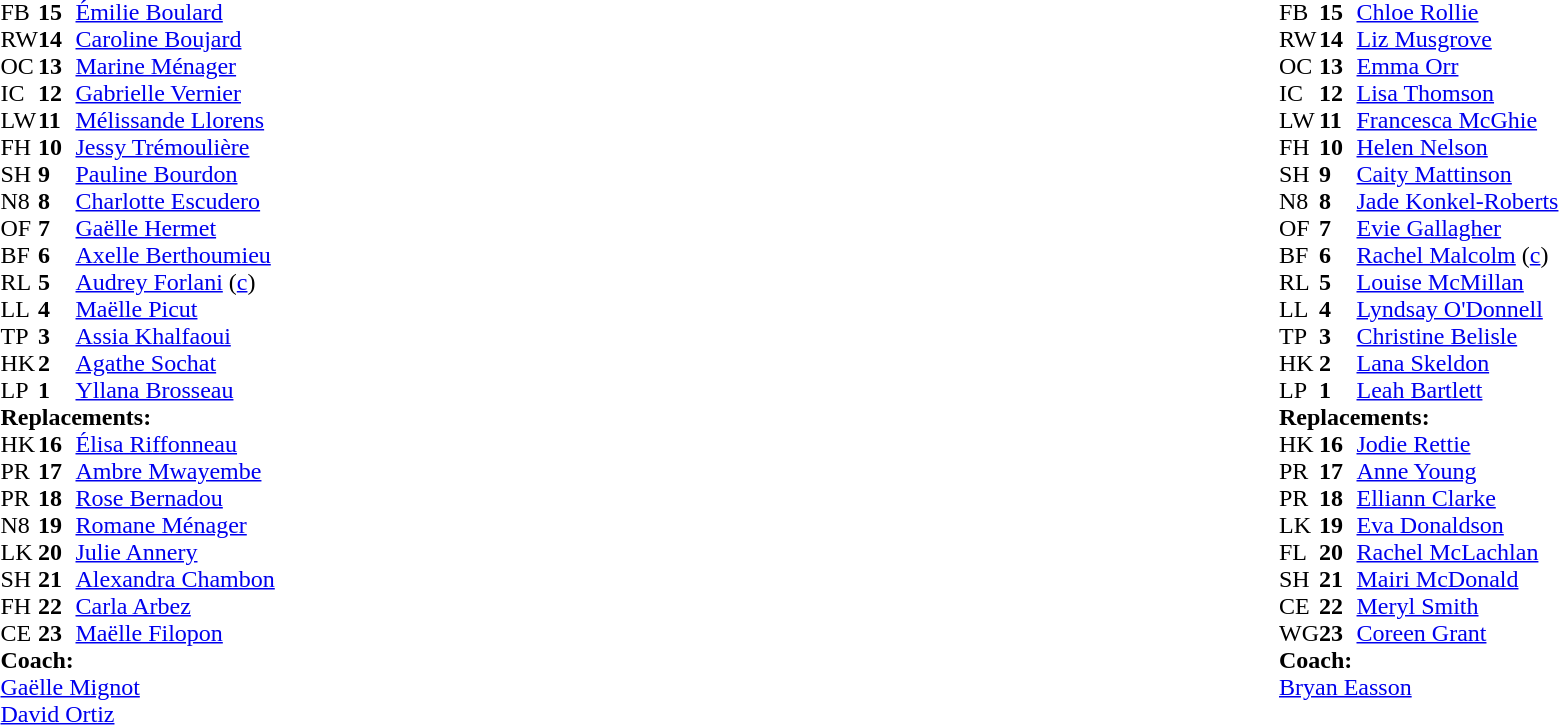<table style="width:100%">
<tr>
<td style="vertical-align:top; width:50%"><br><table cellspacing="0" cellpadding="0">
<tr>
<th width="25"></th>
<th width="25"></th>
</tr>
<tr>
<td>FB</td>
<td><strong>15</strong></td>
<td><a href='#'>Émilie Boulard</a></td>
</tr>
<tr>
<td>RW</td>
<td><strong>14</strong></td>
<td><a href='#'>Caroline Boujard</a></td>
<td></td>
<td></td>
</tr>
<tr>
<td>OC</td>
<td><strong>13</strong></td>
<td><a href='#'>Marine Ménager</a></td>
</tr>
<tr>
<td>IC</td>
<td><strong>12</strong></td>
<td><a href='#'>Gabrielle Vernier</a></td>
</tr>
<tr>
<td>LW</td>
<td><strong>11</strong></td>
<td><a href='#'>Mélissande Llorens</a></td>
</tr>
<tr>
<td>FH</td>
<td><strong>10</strong></td>
<td><a href='#'>Jessy Trémoulière</a></td>
<td></td>
<td></td>
</tr>
<tr>
<td>SH</td>
<td><strong>9</strong></td>
<td><a href='#'>Pauline Bourdon</a></td>
<td></td>
<td></td>
</tr>
<tr>
<td>N8</td>
<td><strong>8</strong></td>
<td><a href='#'>Charlotte Escudero</a></td>
</tr>
<tr>
<td>OF</td>
<td><strong>7</strong></td>
<td><a href='#'>Gaëlle Hermet</a></td>
</tr>
<tr>
<td>BF</td>
<td><strong>6</strong></td>
<td><a href='#'>Axelle Berthoumieu</a></td>
<td></td>
<td></td>
</tr>
<tr>
<td>RL</td>
<td><strong>5</strong></td>
<td><a href='#'>Audrey Forlani</a> (<a href='#'>c</a>)</td>
<td></td>
<td></td>
</tr>
<tr>
<td>LL</td>
<td><strong>4</strong></td>
<td><a href='#'>Maëlle Picut</a></td>
</tr>
<tr>
<td>TP</td>
<td><strong>3</strong></td>
<td><a href='#'>Assia Khalfaoui</a></td>
<td></td>
<td></td>
</tr>
<tr>
<td>HK</td>
<td><strong>2</strong></td>
<td><a href='#'>Agathe Sochat</a></td>
<td></td>
<td></td>
</tr>
<tr>
<td>LP</td>
<td><strong>1</strong></td>
<td><a href='#'>Yllana Brosseau</a></td>
<td></td>
<td></td>
</tr>
<tr>
<td colspan=3><strong>Replacements:</strong></td>
</tr>
<tr>
<td>HK</td>
<td><strong>16</strong></td>
<td><a href='#'>Élisa Riffonneau</a></td>
<td></td>
<td></td>
</tr>
<tr>
<td>PR</td>
<td><strong>17</strong></td>
<td><a href='#'>Ambre Mwayembe</a></td>
<td></td>
<td></td>
</tr>
<tr>
<td>PR</td>
<td><strong>18</strong></td>
<td><a href='#'>Rose Bernadou</a></td>
<td></td>
<td></td>
</tr>
<tr>
<td>N8</td>
<td><strong>19</strong></td>
<td><a href='#'>Romane Ménager</a></td>
<td></td>
<td></td>
</tr>
<tr>
<td>LK</td>
<td><strong>20</strong></td>
<td><a href='#'>Julie Annery</a></td>
<td></td>
<td></td>
</tr>
<tr>
<td>SH</td>
<td><strong>21</strong></td>
<td><a href='#'>Alexandra Chambon</a></td>
<td></td>
<td></td>
</tr>
<tr>
<td>FH</td>
<td><strong>22</strong></td>
<td><a href='#'>Carla Arbez</a></td>
<td></td>
<td></td>
</tr>
<tr>
<td>CE</td>
<td><strong>23</strong></td>
<td><a href='#'>Maëlle Filopon</a></td>
<td></td>
<td></td>
</tr>
<tr>
<td colspan=3><strong>Coach:</strong></td>
</tr>
<tr>
<td colspan="4"> <a href='#'>Gaëlle Mignot</a><br> <a href='#'>David Ortiz</a></td>
</tr>
</table>
</td>
<td style="vertical-align:top"></td>
<td style="vertical-align:top; width:50%"><br><table cellspacing="0" cellpadding="0" style="margin:auto">
<tr>
<th width="25"></th>
<th width="25"></th>
</tr>
<tr>
<td>FB</td>
<td><strong>15</strong></td>
<td><a href='#'>Chloe Rollie</a></td>
</tr>
<tr>
<td>RW</td>
<td><strong>14</strong></td>
<td><a href='#'>Liz Musgrove</a></td>
</tr>
<tr>
<td>OC</td>
<td><strong>13</strong></td>
<td><a href='#'>Emma Orr</a></td>
<td></td>
<td></td>
</tr>
<tr>
<td>IC</td>
<td><strong>12</strong></td>
<td><a href='#'>Lisa Thomson</a></td>
</tr>
<tr>
<td>LW</td>
<td><strong>11</strong></td>
<td><a href='#'>Francesca McGhie</a></td>
<td></td>
<td></td>
</tr>
<tr>
<td>FH</td>
<td><strong>10</strong></td>
<td><a href='#'>Helen Nelson</a></td>
<td></td>
<td></td>
</tr>
<tr>
<td>SH</td>
<td><strong>9</strong></td>
<td><a href='#'>Caity Mattinson</a></td>
<td></td>
<td></td>
</tr>
<tr>
<td>N8</td>
<td><strong>8</strong></td>
<td><a href='#'>Jade Konkel-Roberts</a></td>
<td></td>
<td></td>
</tr>
<tr>
<td>OF</td>
<td><strong>7</strong></td>
<td><a href='#'>Evie Gallagher</a></td>
</tr>
<tr>
<td>BF</td>
<td><strong>6</strong></td>
<td><a href='#'>Rachel Malcolm</a> (<a href='#'>c</a>)</td>
</tr>
<tr>
<td>RL</td>
<td><strong>5</strong></td>
<td><a href='#'>Louise McMillan</a></td>
</tr>
<tr>
<td>LL</td>
<td><strong>4</strong></td>
<td><a href='#'>Lyndsay O'Donnell</a></td>
<td></td>
<td></td>
</tr>
<tr>
<td>TP</td>
<td><strong>3</strong></td>
<td><a href='#'>Christine Belisle</a></td>
<td></td>
<td></td>
</tr>
<tr>
<td>HK</td>
<td><strong>2</strong></td>
<td><a href='#'>Lana Skeldon</a></td>
<td></td>
<td></td>
</tr>
<tr>
<td>LP</td>
<td><strong>1</strong></td>
<td><a href='#'>Leah Bartlett</a></td>
<td></td>
<td></td>
</tr>
<tr>
<td colspan=3><strong>Replacements:</strong></td>
</tr>
<tr>
<td>HK</td>
<td><strong>16</strong></td>
<td><a href='#'>Jodie Rettie</a></td>
<td></td>
<td></td>
</tr>
<tr>
<td>PR</td>
<td><strong>17</strong></td>
<td><a href='#'>Anne Young</a></td>
<td></td>
<td></td>
</tr>
<tr>
<td>PR</td>
<td><strong>18</strong></td>
<td><a href='#'>Elliann Clarke</a></td>
<td></td>
<td></td>
</tr>
<tr>
<td>LK</td>
<td><strong>19</strong></td>
<td><a href='#'>Eva Donaldson</a></td>
<td></td>
<td></td>
</tr>
<tr>
<td>FL</td>
<td><strong>20</strong></td>
<td><a href='#'>Rachel McLachlan</a></td>
<td></td>
<td></td>
</tr>
<tr>
<td>SH</td>
<td><strong>21</strong></td>
<td><a href='#'>Mairi McDonald</a></td>
<td></td>
<td></td>
</tr>
<tr>
<td>CE</td>
<td><strong>22</strong></td>
<td><a href='#'>Meryl Smith</a></td>
<td></td>
<td></td>
</tr>
<tr>
<td>WG</td>
<td><strong>23</strong></td>
<td><a href='#'>Coreen Grant</a></td>
<td></td>
<td></td>
</tr>
<tr>
<td colspan=3><strong>Coach:</strong></td>
</tr>
<tr>
<td colspan="4"> <a href='#'>Bryan Easson</a></td>
</tr>
</table>
</td>
</tr>
</table>
